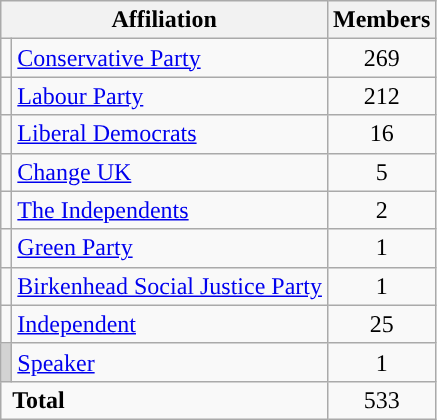<table class="wikitable">
<tr>
<th colspan="2">Affiliation</th>
<th>Members</th>
</tr>
<tr>
<td></td>
<td><a href='#'>Conservative Party</a></td>
<td style="text-align:center;">269</td>
</tr>
<tr>
<td></td>
<td><a href='#'>Labour Party</a></td>
<td style="text-align:center;">212</td>
</tr>
<tr>
<td></td>
<td><a href='#'>Liberal Democrats</a></td>
<td style="text-align:center;">16</td>
</tr>
<tr>
<td></td>
<td><a href='#'>Change UK</a></td>
<td style="text-align:center;">5</td>
</tr>
<tr>
<td></td>
<td><a href='#'>The Independents</a></td>
<td style="text-align:center;">2</td>
</tr>
<tr>
<td></td>
<td><a href='#'>Green Party</a></td>
<td style="text-align:center;">1</td>
</tr>
<tr>
<td></td>
<td><a href='#'>Birkenhead Social Justice Party</a></td>
<td style="text-align:center;">1</td>
</tr>
<tr>
<td></td>
<td><a href='#'>Independent</a></td>
<td style="text-align:center;">25</td>
</tr>
<tr>
<td bgcolor=lightgrey></td>
<td><a href='#'>Speaker</a></td>
<td style="text-align:center;">1</td>
</tr>
<tr>
<td colspan="2" rowspan="1"> <strong>Total</strong></td>
<td align="center">533</td>
</tr>
</table>
